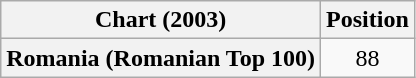<table class="wikitable plainrowheaders" style="text-align:center">
<tr>
<th scope="col">Chart (2003)</th>
<th scope="col">Position</th>
</tr>
<tr>
<th scope="row">Romania (Romanian Top 100)</th>
<td>88</td>
</tr>
</table>
